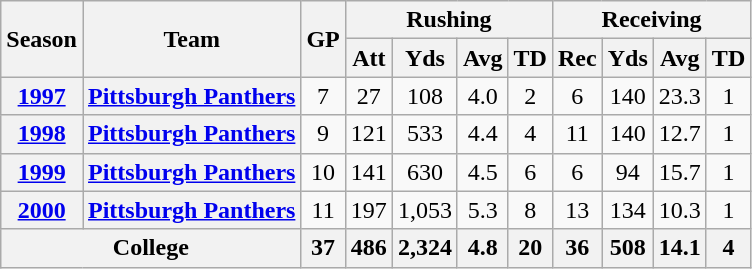<table class="wikitable" style="text-align: center;">
<tr>
<th rowspan="2">Season</th>
<th rowspan="2">Team</th>
<th rowspan="2">GP</th>
<th colspan="4">Rushing</th>
<th colspan="4">Receiving</th>
</tr>
<tr>
<th>Att</th>
<th>Yds</th>
<th>Avg</th>
<th>TD</th>
<th>Rec</th>
<th>Yds</th>
<th>Avg</th>
<th>TD</th>
</tr>
<tr>
<th><a href='#'>1997</a></th>
<th><a href='#'>Pittsburgh Panthers</a></th>
<td>7</td>
<td>27</td>
<td>108</td>
<td>4.0</td>
<td>2</td>
<td>6</td>
<td>140</td>
<td>23.3</td>
<td>1</td>
</tr>
<tr>
<th><a href='#'>1998</a></th>
<th><a href='#'>Pittsburgh Panthers</a></th>
<td>9</td>
<td>121</td>
<td>533</td>
<td>4.4</td>
<td>4</td>
<td>11</td>
<td>140</td>
<td>12.7</td>
<td>1</td>
</tr>
<tr>
<th><a href='#'>1999</a></th>
<th><a href='#'>Pittsburgh Panthers</a></th>
<td>10</td>
<td>141</td>
<td>630</td>
<td>4.5</td>
<td>6</td>
<td>6</td>
<td>94</td>
<td>15.7</td>
<td>1</td>
</tr>
<tr>
<th><a href='#'>2000</a></th>
<th><a href='#'>Pittsburgh Panthers</a></th>
<td>11</td>
<td>197</td>
<td>1,053</td>
<td>5.3</td>
<td>8</td>
<td>13</td>
<td>134</td>
<td>10.3</td>
<td>1</td>
</tr>
<tr>
<th colspan="2">College</th>
<th>37</th>
<th>486</th>
<th>2,324</th>
<th>4.8</th>
<th>20</th>
<th>36</th>
<th>508</th>
<th>14.1</th>
<th>4</th>
</tr>
</table>
